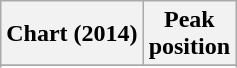<table class="wikitable unsortable plainrowheaders" style="text-align: center;">
<tr>
<th scope="col">Chart (2014)</th>
<th scope="col">Peak<br>position</th>
</tr>
<tr>
</tr>
<tr>
</tr>
</table>
